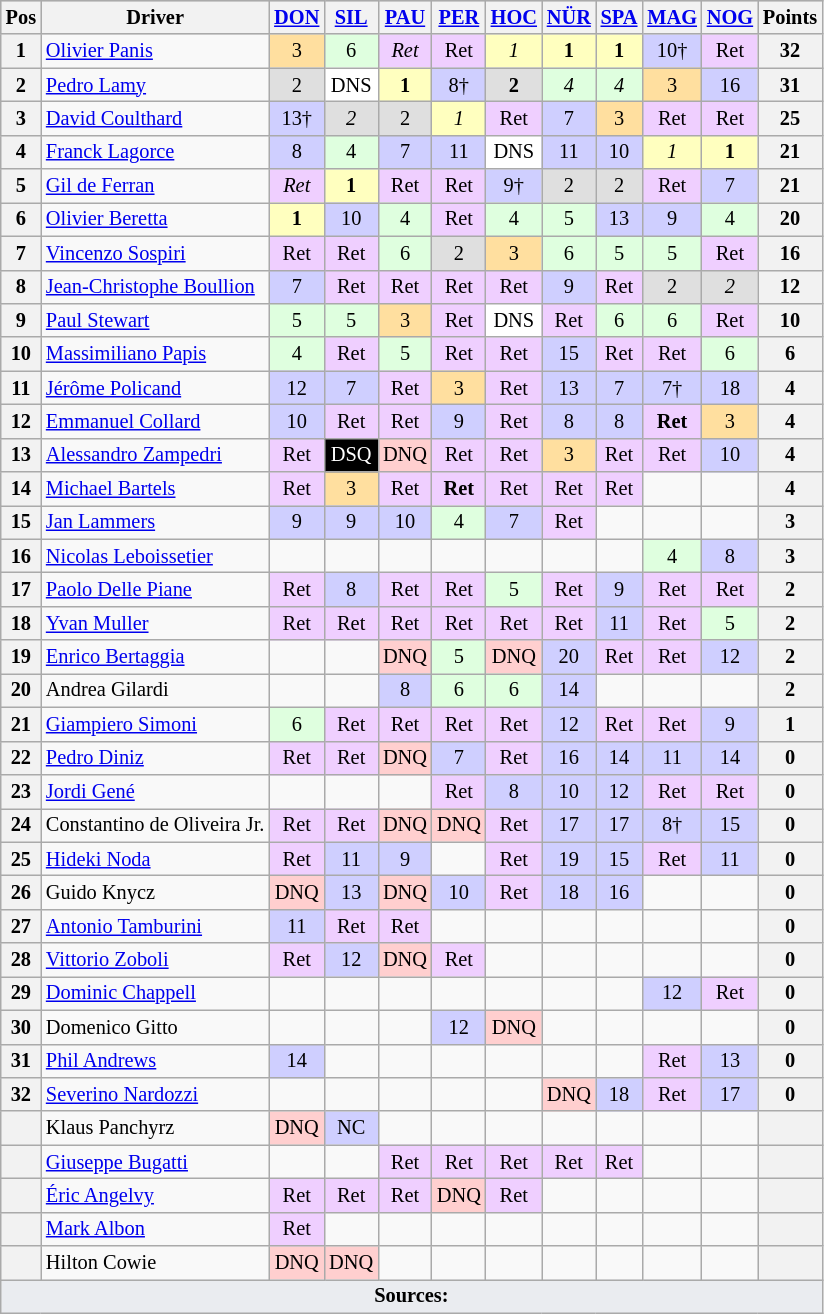<table class="wikitable" style="font-size: 85%; text-align:center">
<tr align="center" style="background:#CCCCCC;">
<th>Pos</th>
<th>Driver</th>
<th><a href='#'>DON</a><br></th>
<th><a href='#'>SIL</a><br></th>
<th><a href='#'>PAU</a><br></th>
<th><a href='#'>PER</a><br></th>
<th><a href='#'>HOC</a><br></th>
<th><a href='#'>NÜR</a><br></th>
<th><a href='#'>SPA</a><br></th>
<th><a href='#'>MAG</a><br></th>
<th><a href='#'>NOG</a><br></th>
<th>Points</th>
</tr>
<tr>
<th>1</th>
<td align="left"> <a href='#'>Olivier Panis</a></td>
<td style="background:#FFDF9F;">3</td>
<td style="background:#DFFFDF;">6</td>
<td style="background:#EFCFFF;"><em>Ret</em></td>
<td style="background:#EFCFFF;">Ret</td>
<td style="background:#FFFFBF;"><em>1</em></td>
<td style="background:#FFFFBF;"><strong>1</strong></td>
<td style="background:#FFFFBF;"><strong>1</strong></td>
<td style="background:#CFCFFF;">10†</td>
<td style="background:#EFCFFF;">Ret</td>
<th>32</th>
</tr>
<tr>
<th>2</th>
<td align="left"> <a href='#'>Pedro Lamy</a></td>
<td style="background:#DFDFDF;">2</td>
<td style="background:#FFFFFF;">DNS</td>
<td style="background:#FFFFBF;"><strong>1</strong></td>
<td style="background:#CFCFFF;">8†</td>
<td style="background:#DFDFDF;"><strong>2</strong></td>
<td style="background:#DFFFDF;"><em>4</em></td>
<td style="background:#DFFFDF;"><em>4</em></td>
<td style="background:#FFDF9F;">3</td>
<td style="background:#CFCFFF;">16</td>
<th>31</th>
</tr>
<tr>
<th>3</th>
<td align="left"> <a href='#'>David Coulthard</a></td>
<td style="background:#CFCFFF;">13†</td>
<td style="background:#DFDFDF;"><em>2</em></td>
<td style="background:#DFDFDF;">2</td>
<td style="background:#FFFFBF;"><em>1</em></td>
<td style="background:#EFCFFF;">Ret</td>
<td style="background:#CFCFFF;">7</td>
<td style="background:#FFDF9F;">3</td>
<td style="background:#EFCFFF;">Ret</td>
<td style="background:#EFCFFF;">Ret</td>
<th>25</th>
</tr>
<tr>
<th>4</th>
<td align="left"> <a href='#'>Franck Lagorce</a></td>
<td style="background:#CFCFFF;">8</td>
<td style="background:#DFFFDF;">4</td>
<td style="background:#CFCFFF;">7</td>
<td style="background:#CFCFFF;">11</td>
<td style="background:#FFFFFF;">DNS</td>
<td style="background:#CFCFFF;">11</td>
<td style="background:#CFCFFF;">10</td>
<td style="background:#FFFFBF;"><em>1</em></td>
<td style="background:#FFFFBF;"><strong>1</strong></td>
<th>21</th>
</tr>
<tr>
<th>5</th>
<td align="left"> <a href='#'>Gil de Ferran</a></td>
<td style="background:#EFCFFF;"><em>Ret</em></td>
<td style="background:#FFFFBF;"><strong>1</strong></td>
<td style="background:#EFCFFF;">Ret</td>
<td style="background:#EFCFFF;">Ret</td>
<td style="background:#CFCFFF;">9†</td>
<td style="background:#DFDFDF;">2</td>
<td style="background:#DFDFDF;">2</td>
<td style="background:#EFCFFF;">Ret</td>
<td style="background:#CFCFFF;">7</td>
<th>21</th>
</tr>
<tr>
<th>6</th>
<td align="left"> <a href='#'>Olivier Beretta</a></td>
<td style="background:#FFFFBF;"><strong>1</strong></td>
<td style="background:#CFCFFF;">10</td>
<td style="background:#DFFFDF;">4</td>
<td style="background:#EFCFFF;">Ret</td>
<td style="background:#DFFFDF;">4</td>
<td style="background:#DFFFDF;">5</td>
<td style="background:#CFCFFF;">13</td>
<td style="background:#CFCFFF;">9</td>
<td style="background:#DFFFDF;">4</td>
<th>20</th>
</tr>
<tr>
<th>7</th>
<td align="left"> <a href='#'>Vincenzo Sospiri</a></td>
<td style="background:#EFCFFF;">Ret</td>
<td style="background:#EFCFFF;">Ret</td>
<td style="background:#DFFFDF;">6</td>
<td style="background:#DFDFDF;">2</td>
<td style="background:#FFDF9F;">3</td>
<td style="background:#DFFFDF;">6</td>
<td style="background:#DFFFDF;">5</td>
<td style="background:#DFFFDF;">5</td>
<td style="background:#EFCFFF;">Ret</td>
<th>16</th>
</tr>
<tr>
<th>8</th>
<td align="left"> <a href='#'>Jean-Christophe Boullion</a></td>
<td style="background:#CFCFFF;">7</td>
<td style="background:#EFCFFF;">Ret</td>
<td style="background:#EFCFFF;">Ret</td>
<td style="background:#EFCFFF;">Ret</td>
<td style="background:#EFCFFF;">Ret</td>
<td style="background:#CFCFFF;">9</td>
<td style="background:#EFCFFF;">Ret</td>
<td style="background:#DFDFDF;">2</td>
<td style="background:#DFDFDF;"><em>2</em></td>
<th>12</th>
</tr>
<tr>
<th>9</th>
<td align="left"> <a href='#'>Paul Stewart</a></td>
<td style="background:#DFFFDF;">5</td>
<td style="background:#DFFFDF;">5</td>
<td style="background:#FFDF9F;">3</td>
<td style="background:#EFCFFF;">Ret</td>
<td style="background:#FFFFFF;">DNS</td>
<td style="background:#EFCFFF;">Ret</td>
<td style="background:#DFFFDF;">6</td>
<td style="background:#DFFFDF;">6</td>
<td style="background:#EFCFFF;">Ret</td>
<th>10</th>
</tr>
<tr>
<th>10</th>
<td align="left"> <a href='#'>Massimiliano Papis</a></td>
<td style="background:#DFFFDF;">4</td>
<td style="background:#EFCFFF;">Ret</td>
<td style="background:#DFFFDF;">5</td>
<td style="background:#EFCFFF;">Ret</td>
<td style="background:#EFCFFF;">Ret</td>
<td style="background:#CFCFFF;">15</td>
<td style="background:#EFCFFF;">Ret</td>
<td style="background:#EFCFFF;">Ret</td>
<td style="background:#DFFFDF;">6</td>
<th>6</th>
</tr>
<tr>
<th>11</th>
<td align="left"> <a href='#'>Jérôme Policand</a></td>
<td style="background:#CFCFFF;">12</td>
<td style="background:#CFCFFF;">7</td>
<td style="background:#EFCFFF;">Ret</td>
<td style="background:#FFDF9F;">3</td>
<td style="background:#EFCFFF;">Ret</td>
<td style="background:#CFCFFF;">13</td>
<td style="background:#CFCFFF;">7</td>
<td style="background:#CFCFFF;">7†</td>
<td style="background:#CFCFFF;">18</td>
<th>4</th>
</tr>
<tr>
<th>12</th>
<td align="left"> <a href='#'>Emmanuel Collard</a></td>
<td style="background:#CFCFFF;">10</td>
<td style="background:#EFCFFF;">Ret</td>
<td style="background:#EFCFFF;">Ret</td>
<td style="background:#CFCFFF;">9</td>
<td style="background:#EFCFFF;">Ret</td>
<td style="background:#CFCFFF;">8</td>
<td style="background:#CFCFFF;">8</td>
<td style="background:#EFCFFF;"><strong>Ret</strong></td>
<td style="background:#FFDF9F;">3</td>
<th>4</th>
</tr>
<tr>
<th>13</th>
<td align="left"> <a href='#'>Alessandro Zampedri</a></td>
<td style="background:#EFCFFF;">Ret</td>
<td style="background:#000000; color:white">DSQ</td>
<td style="background:#FFCFCF;">DNQ</td>
<td style="background:#EFCFFF;">Ret</td>
<td style="background:#EFCFFF;">Ret</td>
<td style="background:#FFDF9F;">3</td>
<td style="background:#EFCFFF;">Ret</td>
<td style="background:#EFCFFF;">Ret</td>
<td style="background:#CFCFFF;">10</td>
<th>4</th>
</tr>
<tr>
<th>14</th>
<td align="left"> <a href='#'>Michael Bartels</a></td>
<td style="background:#EFCFFF;">Ret</td>
<td style="background:#FFDF9F;">3</td>
<td style="background:#EFCFFF;">Ret</td>
<td style="background:#EFCFFF;"><strong>Ret</strong></td>
<td style="background:#EFCFFF;">Ret</td>
<td style="background:#EFCFFF;">Ret</td>
<td style="background:#EFCFFF;">Ret</td>
<td></td>
<td></td>
<th>4</th>
</tr>
<tr>
<th>15</th>
<td align="left"> <a href='#'>Jan Lammers</a></td>
<td style="background:#CFCFFF;">9</td>
<td style="background:#CFCFFF;">9</td>
<td style="background:#CFCFFF;">10</td>
<td style="background:#DFFFDF;">4</td>
<td style="background:#CFCFFF;">7</td>
<td style="background:#EFCFFF;">Ret</td>
<td></td>
<td></td>
<td></td>
<th>3</th>
</tr>
<tr>
<th>16</th>
<td align="left"> <a href='#'>Nicolas Leboissetier</a></td>
<td></td>
<td></td>
<td></td>
<td></td>
<td></td>
<td></td>
<td></td>
<td style="background:#DFFFDF;">4</td>
<td style="background:#CFCFFF;">8</td>
<th>3</th>
</tr>
<tr>
<th>17</th>
<td align="left"> <a href='#'>Paolo Delle Piane</a></td>
<td style="background:#EFCFFF;">Ret</td>
<td style="background:#CFCFFF;">8</td>
<td style="background:#EFCFFF;">Ret</td>
<td style="background:#EFCFFF;">Ret</td>
<td style="background:#DFFFDF;">5</td>
<td style="background:#EFCFFF;">Ret</td>
<td style="background:#CFCFFF;">9</td>
<td style="background:#EFCFFF;">Ret</td>
<td style="background:#EFCFFF;">Ret</td>
<th>2</th>
</tr>
<tr>
<th>18</th>
<td align="left"> <a href='#'>Yvan Muller</a></td>
<td style="background:#EFCFFF;">Ret</td>
<td style="background:#EFCFFF;">Ret</td>
<td style="background:#EFCFFF;">Ret</td>
<td style="background:#EFCFFF;">Ret</td>
<td style="background:#EFCFFF;">Ret</td>
<td style="background:#EFCFFF;">Ret</td>
<td style="background:#CFCFFF;">11</td>
<td style="background:#EFCFFF;">Ret</td>
<td style="background:#DFFFDF;">5</td>
<th>2</th>
</tr>
<tr>
<th>19</th>
<td align="left"> <a href='#'>Enrico Bertaggia</a></td>
<td></td>
<td></td>
<td style="background:#FFCFCF;">DNQ</td>
<td style="background:#DFFFDF;">5</td>
<td style="background:#FFCFCF;">DNQ</td>
<td style="background:#CFCFFF;">20</td>
<td style="background:#EFCFFF;">Ret</td>
<td style="background:#EFCFFF;">Ret</td>
<td style="background:#CFCFFF;">12</td>
<th>2</th>
</tr>
<tr>
<th>20</th>
<td align="left"> Andrea Gilardi</td>
<td></td>
<td></td>
<td style="background:#CFCFFF;">8</td>
<td style="background:#DFFFDF;">6</td>
<td style="background:#DFFFDF;">6</td>
<td style="background:#CFCFFF;">14</td>
<td></td>
<td></td>
<td></td>
<th>2</th>
</tr>
<tr>
<th>21</th>
<td align="left"> <a href='#'>Giampiero Simoni</a></td>
<td style="background:#DFFFDF;">6</td>
<td style="background:#EFCFFF;">Ret</td>
<td style="background:#EFCFFF;">Ret</td>
<td style="background:#EFCFFF;">Ret</td>
<td style="background:#EFCFFF;">Ret</td>
<td style="background:#CFCFFF;">12</td>
<td style="background:#EFCFFF;">Ret</td>
<td style="background:#EFCFFF;">Ret</td>
<td style="background:#CFCFFF;">9</td>
<th>1</th>
</tr>
<tr>
<th>22</th>
<td align="left"> <a href='#'>Pedro Diniz</a></td>
<td style="background:#EFCFFF;">Ret</td>
<td style="background:#EFCFFF;">Ret</td>
<td style="background:#FFCFCF;">DNQ</td>
<td style="background:#CFCFFF;">7</td>
<td style="background:#EFCFFF;">Ret</td>
<td style="background:#CFCFFF;">16</td>
<td style="background:#CFCFFF;">14</td>
<td style="background:#CFCFFF;">11</td>
<td style="background:#CFCFFF;">14</td>
<th>0</th>
</tr>
<tr>
<th>23</th>
<td align="left"> <a href='#'>Jordi Gené</a></td>
<td></td>
<td></td>
<td></td>
<td style="background:#EFCFFF;">Ret</td>
<td style="background:#CFCFFF;">8</td>
<td style="background:#CFCFFF;">10</td>
<td style="background:#CFCFFF;">12</td>
<td style="background:#EFCFFF;">Ret</td>
<td style="background:#EFCFFF;">Ret</td>
<th>0</th>
</tr>
<tr>
<th>24</th>
<td align="left"> Constantino de Oliveira Jr.</td>
<td style="background:#EFCFFF;">Ret</td>
<td style="background:#EFCFFF;">Ret</td>
<td style="background:#FFCFCF;">DNQ</td>
<td style="background:#FFCFCF;">DNQ</td>
<td style="background:#EFCFFF;">Ret</td>
<td style="background:#CFCFFF;">17</td>
<td style="background:#CFCFFF;">17</td>
<td style="background:#CFCFFF;">8†</td>
<td style="background:#CFCFFF;">15</td>
<th>0</th>
</tr>
<tr>
<th>25</th>
<td align="left"> <a href='#'>Hideki Noda</a></td>
<td style="background:#EFCFFF;">Ret</td>
<td style="background:#CFCFFF;">11</td>
<td style="background:#CFCFFF;">9</td>
<td></td>
<td style="background:#EFCFFF;">Ret</td>
<td style="background:#CFCFFF;">19</td>
<td style="background:#CFCFFF;">15</td>
<td style="background:#EFCFFF;">Ret</td>
<td style="background:#CFCFFF;">11</td>
<th>0</th>
</tr>
<tr>
<th>26</th>
<td align="left"> Guido Knycz</td>
<td style="background:#FFCFCF;">DNQ</td>
<td style="background:#CFCFFF;">13</td>
<td style="background:#FFCFCF;">DNQ</td>
<td style="background:#CFCFFF;">10</td>
<td style="background:#EFCFFF;">Ret</td>
<td style="background:#CFCFFF;">18</td>
<td style="background:#CFCFFF;">16</td>
<td></td>
<td></td>
<th>0</th>
</tr>
<tr>
<th>27</th>
<td align="left"> <a href='#'>Antonio Tamburini</a></td>
<td style="background:#CFCFFF;">11</td>
<td style="background:#EFCFFF;">Ret</td>
<td style="background:#EFCFFF;">Ret</td>
<td></td>
<td></td>
<td></td>
<td></td>
<td></td>
<td></td>
<th>0</th>
</tr>
<tr>
<th>28</th>
<td align="left"> <a href='#'>Vittorio Zoboli</a></td>
<td style="background:#EFCFFF;">Ret</td>
<td style="background:#CFCFFF;">12</td>
<td style="background:#FFCFCF;">DNQ</td>
<td style="background:#EFCFFF;">Ret</td>
<td></td>
<td></td>
<td></td>
<td></td>
<td></td>
<th>0</th>
</tr>
<tr>
<th>29</th>
<td align="left"> <a href='#'>Dominic Chappell</a></td>
<td></td>
<td></td>
<td></td>
<td></td>
<td></td>
<td></td>
<td></td>
<td style="background:#CFCFFF;">12</td>
<td style="background:#EFCFFF;">Ret</td>
<th>0</th>
</tr>
<tr>
<th>30</th>
<td align="left"> Domenico Gitto</td>
<td></td>
<td></td>
<td></td>
<td style="background:#CFCFFF;">12</td>
<td style="background:#FFCFCF;">DNQ</td>
<td></td>
<td></td>
<td></td>
<td></td>
<th>0</th>
</tr>
<tr>
<th>31</th>
<td align="left"> <a href='#'>Phil Andrews</a></td>
<td style="background:#CFCFFF;">14</td>
<td></td>
<td></td>
<td></td>
<td></td>
<td></td>
<td></td>
<td style="background:#EFCFFF;">Ret</td>
<td style="background:#CFCFFF;">13</td>
<th>0</th>
</tr>
<tr>
<th>32</th>
<td align="left"> <a href='#'>Severino Nardozzi</a></td>
<td></td>
<td></td>
<td></td>
<td></td>
<td></td>
<td style="background:#FFCFCF;">DNQ</td>
<td style="background:#CFCFFF;">18</td>
<td style="background:#EFCFFF;">Ret</td>
<td style="background:#CFCFFF;">17</td>
<th>0</th>
</tr>
<tr>
<th></th>
<td align="left"> Klaus Panchyrz</td>
<td style="background:#FFCFCF;">DNQ</td>
<td style="background:#CFCFFF;">NC</td>
<td></td>
<td></td>
<td></td>
<td></td>
<td></td>
<td></td>
<td></td>
<th></th>
</tr>
<tr>
<th></th>
<td align="left"> <a href='#'>Giuseppe Bugatti</a></td>
<td></td>
<td></td>
<td style="background:#EFCFFF;">Ret</td>
<td style="background:#EFCFFF;">Ret</td>
<td style="background:#EFCFFF;">Ret</td>
<td style="background:#EFCFFF;">Ret</td>
<td style="background:#EFCFFF;">Ret</td>
<td></td>
<td></td>
<th></th>
</tr>
<tr>
<th></th>
<td align="left"> <a href='#'>Éric Angelvy</a></td>
<td style="background:#EFCFFF;">Ret</td>
<td style="background:#EFCFFF;">Ret</td>
<td style="background:#EFCFFF;">Ret</td>
<td style="background:#FFCFCF;">DNQ</td>
<td style="background:#EFCFFF;">Ret</td>
<td></td>
<td></td>
<td></td>
<td></td>
<th></th>
</tr>
<tr>
<th></th>
<td align="left"> <a href='#'>Mark Albon</a></td>
<td style="background:#EFCFFF;">Ret</td>
<td></td>
<td></td>
<td></td>
<td></td>
<td></td>
<td></td>
<td></td>
<td></td>
<th></th>
</tr>
<tr>
<th></th>
<td align="left"> Hilton Cowie</td>
<td style="background:#FFCFCF;">DNQ</td>
<td style="background:#FFCFCF;">DNQ</td>
<td></td>
<td></td>
<td></td>
<td></td>
<td></td>
<td></td>
<td></td>
<th></th>
</tr>
<tr>
<td colspan="15" style="background-color:#EAECF0;text-align:center"><strong>Sources:</strong></td>
</tr>
</table>
